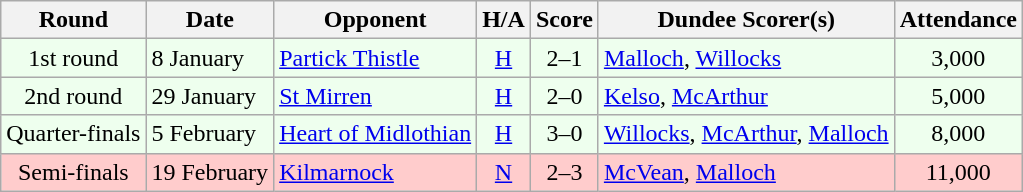<table class="wikitable" style="text-align:center">
<tr>
<th>Round</th>
<th>Date</th>
<th>Opponent</th>
<th>H/A</th>
<th>Score</th>
<th>Dundee Scorer(s)</th>
<th>Attendance</th>
</tr>
<tr bgcolor="#EEFFEE">
<td>1st round</td>
<td align="left">8 January</td>
<td align="left"><a href='#'>Partick Thistle</a></td>
<td><a href='#'>H</a></td>
<td>2–1</td>
<td align="left"><a href='#'>Malloch</a>, <a href='#'>Willocks</a></td>
<td>3,000</td>
</tr>
<tr bgcolor="#EEFFEE">
<td>2nd round</td>
<td align="left">29 January</td>
<td align="left"><a href='#'>St Mirren</a></td>
<td><a href='#'>H</a></td>
<td>2–0</td>
<td align="left"><a href='#'>Kelso</a>, <a href='#'>McArthur</a></td>
<td>5,000</td>
</tr>
<tr bgcolor="#EEFFEE">
<td>Quarter-finals</td>
<td align="left">5 February</td>
<td align="left"><a href='#'>Heart of Midlothian</a></td>
<td><a href='#'>H</a></td>
<td>3–0</td>
<td align="left"><a href='#'>Willocks</a>, <a href='#'>McArthur</a>, <a href='#'>Malloch</a></td>
<td>8,000</td>
</tr>
<tr bgcolor="#FFCCCC">
<td>Semi-finals</td>
<td align="left">19 February</td>
<td align="left"><a href='#'>Kilmarnock</a></td>
<td><a href='#'>N</a></td>
<td>2–3</td>
<td align="left"><a href='#'>McVean</a>, <a href='#'>Malloch</a></td>
<td>11,000</td>
</tr>
</table>
